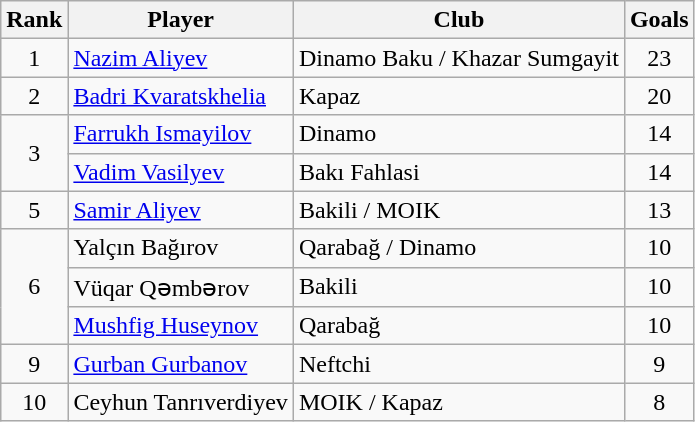<table class="wikitable" style="text-align:center">
<tr>
<th>Rank</th>
<th>Player</th>
<th>Club</th>
<th>Goals</th>
</tr>
<tr>
<td>1</td>
<td align="left"> <a href='#'>Nazim Aliyev</a></td>
<td align="left">Dinamo Baku / Khazar Sumgayit</td>
<td>23</td>
</tr>
<tr>
<td>2</td>
<td align="left"> <a href='#'>Badri Kvaratskhelia</a></td>
<td align="left">Kapaz</td>
<td>20</td>
</tr>
<tr>
<td rowspan="2">3</td>
<td align="left"> <a href='#'>Farrukh Ismayilov</a></td>
<td align="left">Dinamo</td>
<td>14</td>
</tr>
<tr>
<td align="left"> <a href='#'>Vadim Vasilyev</a></td>
<td align="left">Bakı Fahlasi</td>
<td>14</td>
</tr>
<tr>
<td>5</td>
<td align="left"> <a href='#'>Samir Aliyev</a></td>
<td align="left">Bakili / MOIK</td>
<td>13</td>
</tr>
<tr>
<td rowspan="3">6</td>
<td align="left"> Yalçın Bağırov</td>
<td align="left">Qarabağ / Dinamo</td>
<td>10</td>
</tr>
<tr>
<td align="left"> Vüqar Qəmbərov</td>
<td align="left">Bakili</td>
<td>10</td>
</tr>
<tr>
<td align="left"> <a href='#'>Mushfig Huseynov</a></td>
<td align="left">Qarabağ</td>
<td>10</td>
</tr>
<tr>
<td>9</td>
<td align="left"> <a href='#'>Gurban Gurbanov</a></td>
<td align="left">Neftchi</td>
<td>9</td>
</tr>
<tr>
<td>10</td>
<td align="left"> Ceyhun Tanrıverdiyev</td>
<td align="left">MOIK / Kapaz</td>
<td>8</td>
</tr>
</table>
